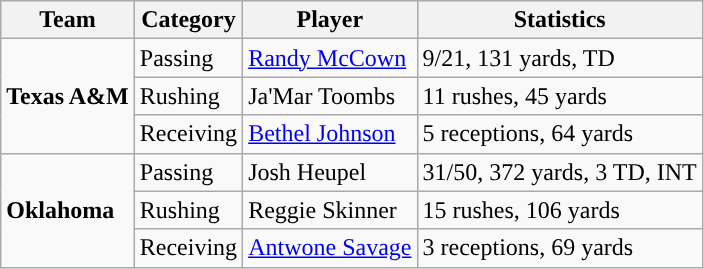<table class="wikitable" style="float: left;">
<tr>
<th>Team</th>
<th>Category</th>
<th>Player</th>
<th>Statistics</th>
</tr>
<tr>
<td rowspan=3><strong>Texas A&M</strong></td>
<td>Passing</td>
<td><a href='#'>Randy McCown</a></td>
<td>9/21, 131 yards, TD</td>
</tr>
<tr>
<td>Rushing</td>
<td>Ja'Mar Toombs</td>
<td>11 rushes, 45 yards</td>
</tr>
<tr>
<td>Receiving</td>
<td><a href='#'>Bethel Johnson</a></td>
<td>5 receptions, 64 yards</td>
</tr>
<tr>
<td rowspan=3><strong>Oklahoma</strong></td>
<td>Passing</td>
<td>Josh Heupel</td>
<td>31/50, 372 yards, 3 TD, INT</td>
</tr>
<tr>
<td>Rushing</td>
<td>Reggie Skinner</td>
<td>15 rushes, 106 yards</td>
</tr>
<tr>
<td>Receiving</td>
<td><a href='#'>Antwone Savage</a></td>
<td>3 receptions, 69 yards</td>
</tr>
</table>
